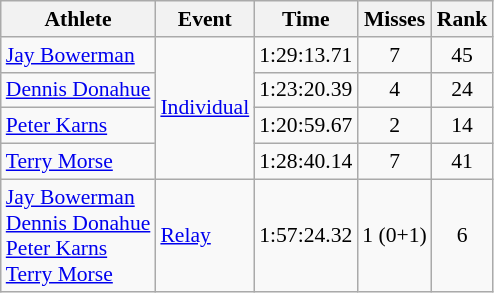<table class=wikitable style=font-size:90%;text-align:center>
<tr>
<th>Athlete</th>
<th>Event</th>
<th>Time</th>
<th>Misses</th>
<th>Rank</th>
</tr>
<tr>
<td align=left><a href='#'>Jay Bowerman</a></td>
<td align=left rowspan=4><a href='#'>Individual</a></td>
<td>1:29:13.71</td>
<td>7</td>
<td>45</td>
</tr>
<tr>
<td align=left><a href='#'>Dennis Donahue</a></td>
<td>1:23:20.39</td>
<td>4</td>
<td>24</td>
</tr>
<tr>
<td align=left><a href='#'>Peter Karns</a></td>
<td>1:20:59.67</td>
<td>2</td>
<td>14</td>
</tr>
<tr>
<td align=left><a href='#'>Terry Morse</a></td>
<td>1:28:40.14</td>
<td>7</td>
<td>41</td>
</tr>
<tr>
<td align=left><a href='#'>Jay Bowerman</a><br><a href='#'>Dennis Donahue</a><br><a href='#'>Peter Karns</a><br><a href='#'>Terry Morse</a></td>
<td align=left><a href='#'>Relay</a></td>
<td>1:57:24.32</td>
<td>1 (0+1)</td>
<td>6</td>
</tr>
</table>
